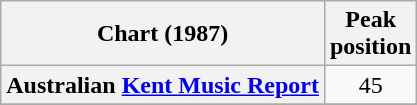<table class="wikitable sortable plainrowheaders">
<tr>
<th>Chart (1987)</th>
<th>Peak<br>position</th>
</tr>
<tr>
<th scope="row">Australian <a href='#'>Kent Music Report</a></th>
<td style="text-align:center;">45</td>
</tr>
<tr>
</tr>
</table>
